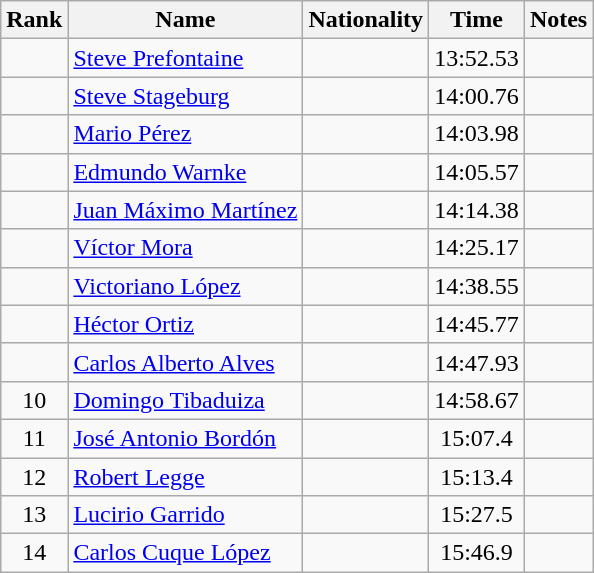<table class="wikitable sortable" style="text-align:center">
<tr>
<th>Rank</th>
<th>Name</th>
<th>Nationality</th>
<th>Time</th>
<th>Notes</th>
</tr>
<tr>
<td></td>
<td align=left><a href='#'>Steve Prefontaine</a></td>
<td align=left></td>
<td>13:52.53</td>
<td></td>
</tr>
<tr>
<td></td>
<td align=left><a href='#'>Steve Stageburg</a></td>
<td align=left></td>
<td>14:00.76</td>
<td></td>
</tr>
<tr>
<td></td>
<td align=left><a href='#'>Mario Pérez</a></td>
<td align=left></td>
<td>14:03.98</td>
<td></td>
</tr>
<tr>
<td></td>
<td align=left><a href='#'>Edmundo Warnke</a></td>
<td align=left></td>
<td>14:05.57</td>
<td></td>
</tr>
<tr>
<td></td>
<td align=left><a href='#'>Juan Máximo Martínez</a></td>
<td align=left></td>
<td>14:14.38</td>
<td></td>
</tr>
<tr>
<td></td>
<td align=left><a href='#'>Víctor Mora</a></td>
<td align=left></td>
<td>14:25.17</td>
<td></td>
</tr>
<tr>
<td></td>
<td align=left><a href='#'>Victoriano López</a></td>
<td align=left></td>
<td>14:38.55</td>
<td></td>
</tr>
<tr>
<td></td>
<td align=left><a href='#'>Héctor Ortiz</a></td>
<td align=left></td>
<td>14:45.77</td>
<td></td>
</tr>
<tr>
<td></td>
<td align=left><a href='#'>Carlos Alberto Alves</a></td>
<td align=left></td>
<td>14:47.93</td>
<td></td>
</tr>
<tr>
<td>10</td>
<td align=left><a href='#'>Domingo Tibaduiza</a></td>
<td align=left></td>
<td>14:58.67</td>
<td></td>
</tr>
<tr>
<td>11</td>
<td align=left><a href='#'>José Antonio Bordón</a></td>
<td align=left></td>
<td>15:07.4</td>
<td></td>
</tr>
<tr>
<td>12</td>
<td align=left><a href='#'>Robert Legge</a></td>
<td align=left></td>
<td>15:13.4</td>
<td></td>
</tr>
<tr>
<td>13</td>
<td align=left><a href='#'>Lucirio Garrido</a></td>
<td align=left></td>
<td>15:27.5</td>
<td></td>
</tr>
<tr>
<td>14</td>
<td align=left><a href='#'>Carlos Cuque López</a></td>
<td align=left></td>
<td>15:46.9</td>
<td></td>
</tr>
</table>
